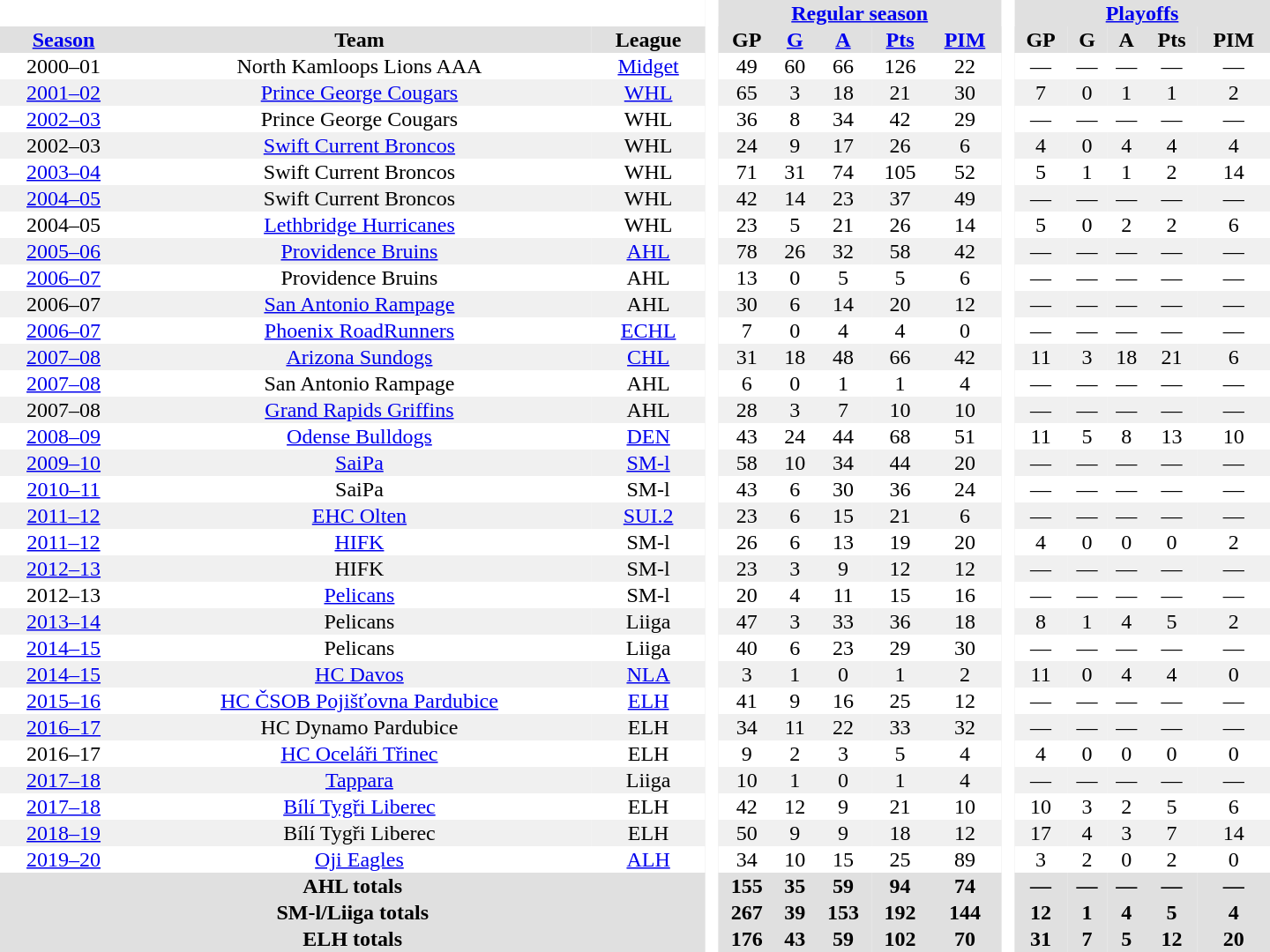<table border="0" cellpadding="1" cellspacing="0" style="text-align:center; width:60em">
<tr bgcolor="#e0e0e0">
<th colspan="3" bgcolor="#ffffff"> </th>
<th rowspan="99" bgcolor="#ffffff"> </th>
<th colspan="5"><a href='#'>Regular season</a></th>
<th rowspan="99" bgcolor="#ffffff"> </th>
<th colspan="5"><a href='#'>Playoffs</a></th>
</tr>
<tr bgcolor="#e0e0e0">
<th><a href='#'>Season</a></th>
<th>Team</th>
<th>League</th>
<th>GP</th>
<th><a href='#'>G</a></th>
<th><a href='#'>A</a></th>
<th><a href='#'>Pts</a></th>
<th><a href='#'>PIM</a></th>
<th>GP</th>
<th>G</th>
<th>A</th>
<th>Pts</th>
<th>PIM</th>
</tr>
<tr>
<td>2000–01</td>
<td>North Kamloops Lions AAA</td>
<td><a href='#'>Midget</a></td>
<td>49</td>
<td>60</td>
<td>66</td>
<td>126</td>
<td>22</td>
<td>—</td>
<td>—</td>
<td>—</td>
<td>—</td>
<td>—</td>
</tr>
<tr bgcolor="#f0f0f0">
<td><a href='#'>2001–02</a></td>
<td><a href='#'>Prince George Cougars</a></td>
<td><a href='#'>WHL</a></td>
<td>65</td>
<td>3</td>
<td>18</td>
<td>21</td>
<td>30</td>
<td>7</td>
<td>0</td>
<td>1</td>
<td>1</td>
<td>2</td>
</tr>
<tr>
<td><a href='#'>2002–03</a></td>
<td>Prince George Cougars</td>
<td>WHL</td>
<td>36</td>
<td>8</td>
<td>34</td>
<td>42</td>
<td>29</td>
<td>—</td>
<td>—</td>
<td>—</td>
<td>—</td>
<td>—</td>
</tr>
<tr bgcolor="#f0f0f0">
<td>2002–03</td>
<td><a href='#'>Swift Current Broncos</a></td>
<td>WHL</td>
<td>24</td>
<td>9</td>
<td>17</td>
<td>26</td>
<td>6</td>
<td>4</td>
<td>0</td>
<td>4</td>
<td>4</td>
<td>4</td>
</tr>
<tr>
<td><a href='#'>2003–04</a></td>
<td>Swift Current Broncos</td>
<td>WHL</td>
<td>71</td>
<td>31</td>
<td>74</td>
<td>105</td>
<td>52</td>
<td>5</td>
<td>1</td>
<td>1</td>
<td>2</td>
<td>14</td>
</tr>
<tr bgcolor="#f0f0f0">
<td><a href='#'>2004–05</a></td>
<td>Swift Current Broncos</td>
<td>WHL</td>
<td>42</td>
<td>14</td>
<td>23</td>
<td>37</td>
<td>49</td>
<td>—</td>
<td>—</td>
<td>—</td>
<td>—</td>
<td>—</td>
</tr>
<tr>
<td>2004–05</td>
<td><a href='#'>Lethbridge Hurricanes</a></td>
<td>WHL</td>
<td>23</td>
<td>5</td>
<td>21</td>
<td>26</td>
<td>14</td>
<td>5</td>
<td>0</td>
<td>2</td>
<td>2</td>
<td>6</td>
</tr>
<tr bgcolor="#f0f0f0">
<td><a href='#'>2005–06</a></td>
<td><a href='#'>Providence Bruins</a></td>
<td><a href='#'>AHL</a></td>
<td>78</td>
<td>26</td>
<td>32</td>
<td>58</td>
<td>42</td>
<td>—</td>
<td>—</td>
<td>—</td>
<td>—</td>
<td>—</td>
</tr>
<tr>
<td><a href='#'>2006–07</a></td>
<td>Providence Bruins</td>
<td>AHL</td>
<td>13</td>
<td>0</td>
<td>5</td>
<td>5</td>
<td>6</td>
<td>—</td>
<td>—</td>
<td>—</td>
<td>—</td>
<td>—</td>
</tr>
<tr bgcolor="#f0f0f0">
<td>2006–07</td>
<td><a href='#'>San Antonio Rampage</a></td>
<td>AHL</td>
<td>30</td>
<td>6</td>
<td>14</td>
<td>20</td>
<td>12</td>
<td>—</td>
<td>—</td>
<td>—</td>
<td>—</td>
<td>—</td>
</tr>
<tr>
<td><a href='#'>2006–07</a></td>
<td><a href='#'>Phoenix RoadRunners</a></td>
<td><a href='#'>ECHL</a></td>
<td>7</td>
<td>0</td>
<td>4</td>
<td>4</td>
<td>0</td>
<td>—</td>
<td>—</td>
<td>—</td>
<td>—</td>
<td>—</td>
</tr>
<tr bgcolor="#f0f0f0">
<td><a href='#'>2007–08</a></td>
<td><a href='#'>Arizona Sundogs</a></td>
<td><a href='#'>CHL</a></td>
<td>31</td>
<td>18</td>
<td>48</td>
<td>66</td>
<td>42</td>
<td>11</td>
<td>3</td>
<td>18</td>
<td>21</td>
<td>6</td>
</tr>
<tr>
<td><a href='#'>2007–08</a></td>
<td>San Antonio Rampage</td>
<td>AHL</td>
<td>6</td>
<td>0</td>
<td>1</td>
<td>1</td>
<td>4</td>
<td>—</td>
<td>—</td>
<td>—</td>
<td>—</td>
<td>—</td>
</tr>
<tr bgcolor="#f0f0f0">
<td>2007–08</td>
<td><a href='#'>Grand Rapids Griffins</a></td>
<td>AHL</td>
<td>28</td>
<td>3</td>
<td>7</td>
<td>10</td>
<td>10</td>
<td>—</td>
<td>—</td>
<td>—</td>
<td>—</td>
<td>—</td>
</tr>
<tr>
<td><a href='#'>2008–09</a></td>
<td><a href='#'>Odense Bulldogs</a></td>
<td><a href='#'>DEN</a></td>
<td>43</td>
<td>24</td>
<td>44</td>
<td>68</td>
<td>51</td>
<td>11</td>
<td>5</td>
<td>8</td>
<td>13</td>
<td>10</td>
</tr>
<tr bgcolor="#f0f0f0">
<td><a href='#'>2009–10</a></td>
<td><a href='#'>SaiPa</a></td>
<td><a href='#'>SM-l</a></td>
<td>58</td>
<td>10</td>
<td>34</td>
<td>44</td>
<td>20</td>
<td>—</td>
<td>—</td>
<td>—</td>
<td>—</td>
<td>—</td>
</tr>
<tr>
<td><a href='#'>2010–11</a></td>
<td>SaiPa</td>
<td>SM-l</td>
<td>43</td>
<td>6</td>
<td>30</td>
<td>36</td>
<td>24</td>
<td>—</td>
<td>—</td>
<td>—</td>
<td>—</td>
<td>—</td>
</tr>
<tr bgcolor="#f0f0f0">
<td><a href='#'>2011–12</a></td>
<td><a href='#'>EHC Olten</a></td>
<td><a href='#'>SUI.2</a></td>
<td>23</td>
<td>6</td>
<td>15</td>
<td>21</td>
<td>6</td>
<td>—</td>
<td>—</td>
<td>—</td>
<td>—</td>
<td>—</td>
</tr>
<tr>
<td><a href='#'>2011–12</a></td>
<td><a href='#'>HIFK</a></td>
<td>SM-l</td>
<td>26</td>
<td>6</td>
<td>13</td>
<td>19</td>
<td>20</td>
<td>4</td>
<td>0</td>
<td>0</td>
<td>0</td>
<td>2</td>
</tr>
<tr bgcolor="#f0f0f0">
<td><a href='#'>2012–13</a></td>
<td>HIFK</td>
<td>SM-l</td>
<td>23</td>
<td>3</td>
<td>9</td>
<td>12</td>
<td>12</td>
<td>—</td>
<td>—</td>
<td>—</td>
<td>—</td>
<td>—</td>
</tr>
<tr>
<td>2012–13</td>
<td><a href='#'>Pelicans</a></td>
<td>SM-l</td>
<td>20</td>
<td>4</td>
<td>11</td>
<td>15</td>
<td>16</td>
<td>—</td>
<td>—</td>
<td>—</td>
<td>—</td>
<td>—</td>
</tr>
<tr bgcolor="#f0f0f0">
<td><a href='#'>2013–14</a></td>
<td>Pelicans</td>
<td>Liiga</td>
<td>47</td>
<td>3</td>
<td>33</td>
<td>36</td>
<td>18</td>
<td>8</td>
<td>1</td>
<td>4</td>
<td>5</td>
<td>2</td>
</tr>
<tr>
<td><a href='#'>2014–15</a></td>
<td>Pelicans</td>
<td>Liiga</td>
<td>40</td>
<td>6</td>
<td>23</td>
<td>29</td>
<td>30</td>
<td>—</td>
<td>—</td>
<td>—</td>
<td>—</td>
<td>—</td>
</tr>
<tr bgcolor="#f0f0f0">
<td><a href='#'>2014–15</a></td>
<td><a href='#'>HC Davos</a></td>
<td><a href='#'>NLA</a></td>
<td>3</td>
<td>1</td>
<td>0</td>
<td>1</td>
<td>2</td>
<td>11</td>
<td>0</td>
<td>4</td>
<td>4</td>
<td>0</td>
</tr>
<tr>
<td><a href='#'>2015–16</a></td>
<td><a href='#'>HC ČSOB Pojišťovna Pardubice</a></td>
<td><a href='#'>ELH</a></td>
<td>41</td>
<td>9</td>
<td>16</td>
<td>25</td>
<td>12</td>
<td>—</td>
<td>—</td>
<td>—</td>
<td>—</td>
<td>—</td>
</tr>
<tr bgcolor="#f0f0f0">
<td><a href='#'>2016–17</a></td>
<td>HC Dynamo Pardubice</td>
<td>ELH</td>
<td>34</td>
<td>11</td>
<td>22</td>
<td>33</td>
<td>32</td>
<td>—</td>
<td>—</td>
<td>—</td>
<td>—</td>
<td>—</td>
</tr>
<tr>
<td>2016–17</td>
<td><a href='#'>HC Oceláři Třinec</a></td>
<td>ELH</td>
<td>9</td>
<td>2</td>
<td>3</td>
<td>5</td>
<td>4</td>
<td>4</td>
<td>0</td>
<td>0</td>
<td>0</td>
<td>0</td>
</tr>
<tr bgcolor="#f0f0f0">
<td><a href='#'>2017–18</a></td>
<td><a href='#'>Tappara</a></td>
<td>Liiga</td>
<td>10</td>
<td>1</td>
<td>0</td>
<td>1</td>
<td>4</td>
<td>—</td>
<td>—</td>
<td>—</td>
<td>—</td>
<td>—</td>
</tr>
<tr>
<td><a href='#'>2017–18</a></td>
<td><a href='#'>Bílí Tygři Liberec</a></td>
<td>ELH</td>
<td>42</td>
<td>12</td>
<td>9</td>
<td>21</td>
<td>10</td>
<td>10</td>
<td>3</td>
<td>2</td>
<td>5</td>
<td>6</td>
</tr>
<tr bgcolor="#f0f0f0">
<td><a href='#'>2018–19</a></td>
<td>Bílí Tygři Liberec</td>
<td>ELH</td>
<td>50</td>
<td>9</td>
<td>9</td>
<td>18</td>
<td>12</td>
<td>17</td>
<td>4</td>
<td>3</td>
<td>7</td>
<td>14</td>
</tr>
<tr>
<td><a href='#'>2019–20</a></td>
<td><a href='#'>Oji Eagles</a></td>
<td><a href='#'>ALH</a></td>
<td>34</td>
<td>10</td>
<td>15</td>
<td>25</td>
<td>89</td>
<td>3</td>
<td>2</td>
<td>0</td>
<td>2</td>
<td>0</td>
</tr>
<tr bgcolor="#e0e0e0">
<th colspan="3">AHL totals</th>
<th>155</th>
<th>35</th>
<th>59</th>
<th>94</th>
<th>74</th>
<th>—</th>
<th>—</th>
<th>—</th>
<th>—</th>
<th>—</th>
</tr>
<tr bgcolor="#e0e0e0">
<th colspan="3">SM-l/Liiga totals</th>
<th>267</th>
<th>39</th>
<th>153</th>
<th>192</th>
<th>144</th>
<th>12</th>
<th>1</th>
<th>4</th>
<th>5</th>
<th>4</th>
</tr>
<tr bgcolor="#e0e0e0">
<th colspan="3">ELH totals</th>
<th>176</th>
<th>43</th>
<th>59</th>
<th>102</th>
<th>70</th>
<th>31</th>
<th>7</th>
<th>5</th>
<th>12</th>
<th>20</th>
</tr>
</table>
